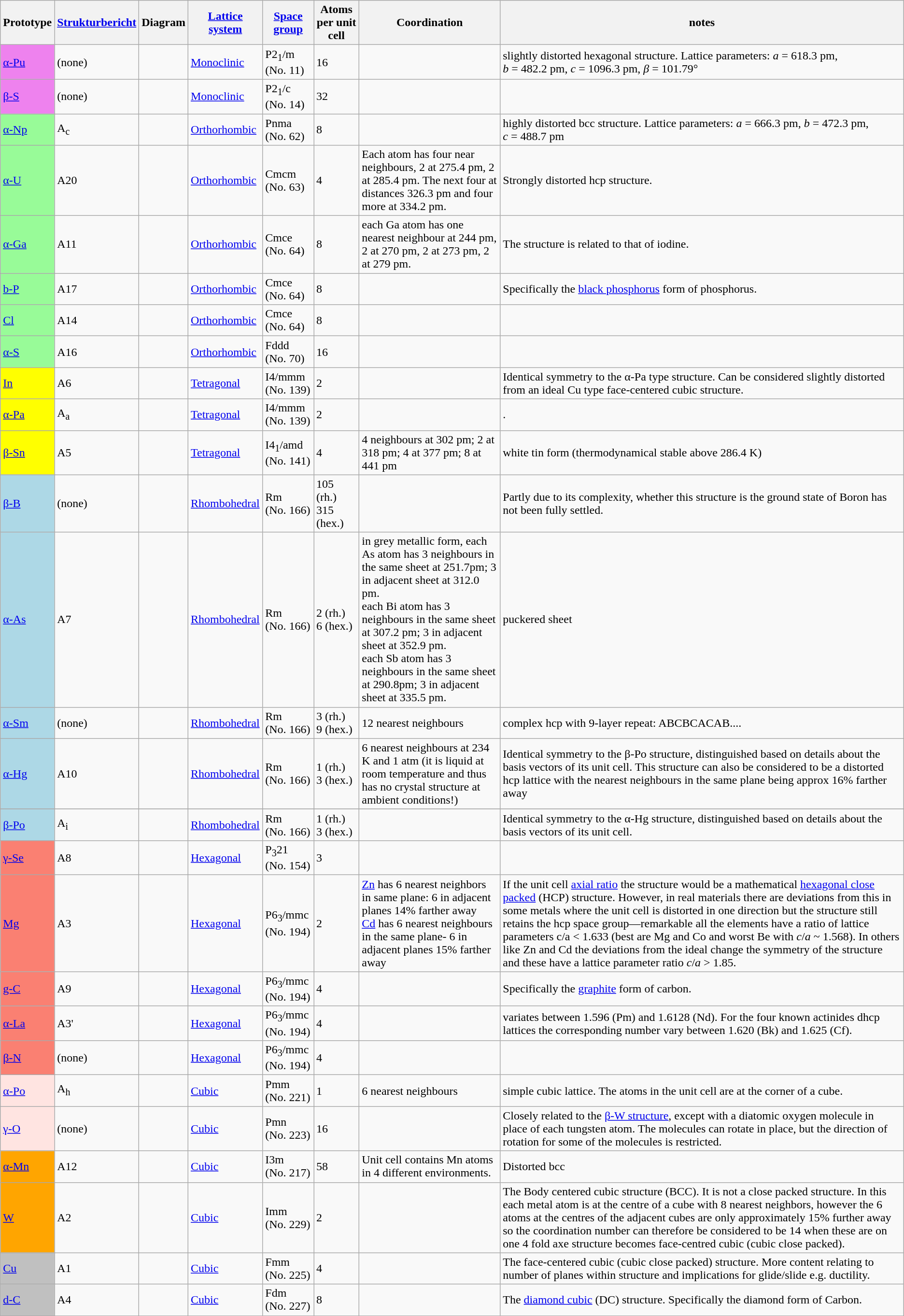<table class="wikitable">
<tr>
<th>Prototype</th>
<th><a href='#'>Strukturbericht</a></th>
<th>Diagram</th>
<th><a href='#'>Lattice system</a></th>
<th><a href='#'>Space group</a></th>
<th>Atoms per unit cell</th>
<th>Coordination</th>
<th>notes</th>
</tr>
<tr>
<td style="background:violet;"><a href='#'>α-Pu</a></td>
<td>(none)</td>
<td></td>
<td><a href='#'>Monoclinic</a></td>
<td>P2<sub>1</sub>/m<br>(No. 11)</td>
<td>16</td>
<td></td>
<td>slightly distorted hexagonal structure. Lattice parameters: <em>a</em> = 618.3 pm, <em>b</em> = 482.2 pm, <em>c</em> = 1096.3 pm, <em>β</em> = 101.79° </td>
</tr>
<tr>
<td style="background:violet;"><a href='#'>β-S</a></td>
<td>(none)</td>
<td></td>
<td><a href='#'>Monoclinic</a></td>
<td>P2<sub>1</sub>/c<br>(No. 14)</td>
<td>32</td>
<td></td>
</tr>
<tr>
<td style="background:palegreen;"><a href='#'>α-Np</a></td>
<td>A<sub>c</sub></td>
<td></td>
<td><a href='#'>Orthorhombic</a></td>
<td>Pnma<br>(No. 62)</td>
<td>8</td>
<td></td>
<td>highly distorted bcc structure. Lattice parameters: <em>a</em> = 666.3 pm, <em>b</em> = 472.3 pm, <em>c</em> = 488.7 pm </td>
</tr>
<tr>
<td style="background:palegreen;"><a href='#'>α-U</a></td>
<td>A20</td>
<td></td>
<td><a href='#'>Orthorhombic</a></td>
<td>Cmcm<br>(No. 63)</td>
<td>4</td>
<td>Each atom has four near neighbours, 2 at 275.4 pm, 2 at 285.4 pm. The next four at distances  326.3 pm and four more at 334.2 pm.</td>
<td>Strongly distorted hcp structure.</td>
</tr>
<tr>
<td style="background:palegreen;"><a href='#'>α-Ga</a></td>
<td>A11</td>
<td></td>
<td><a href='#'>Orthorhombic</a></td>
<td>Cmce<br>(No. 64)</td>
<td>8</td>
<td>each Ga atom has one nearest neighbour at 244 pm, 2 at 270 pm, 2 at 273 pm, 2 at 279 pm.</td>
<td>The structure is related to that of iodine.</td>
</tr>
<tr>
<td style="background:palegreen;"><a href='#'>b-P</a></td>
<td>A17</td>
<td></td>
<td><a href='#'>Orthorhombic</a></td>
<td>Cmce<br>(No. 64)</td>
<td>8</td>
<td></td>
<td>Specifically the <a href='#'>black phosphorus</a> form of phosphorus.</td>
</tr>
<tr>
<td style="background:palegreen;"><a href='#'>Cl</a></td>
<td>A14</td>
<td></td>
<td><a href='#'>Orthorhombic</a></td>
<td>Cmce<br>(No. 64)</td>
<td>8</td>
<td></td>
</tr>
<tr>
<td style="background:palegreen;"><a href='#'>α-S</a></td>
<td>A16</td>
<td></td>
<td><a href='#'>Orthorhombic</a></td>
<td>Fddd<br>(No. 70)</td>
<td>16</td>
<td></td>
<td></td>
</tr>
<tr>
<td style="background:yellow;"><a href='#'>In</a></td>
<td>A6</td>
<td></td>
<td><a href='#'>Tetragonal</a></td>
<td>I4/mmm<br>(No. 139)</td>
<td>2</td>
<td></td>
<td>Identical symmetry to the α-Pa type structure. Can be considered slightly distorted from an ideal Cu type face-centered cubic structure.</td>
</tr>
<tr>
<td style="background:yellow;"><a href='#'>α-Pa</a></td>
<td>A<sub>a</sub></td>
<td></td>
<td><a href='#'>Tetragonal</a></td>
<td>I4/mmm<br>(No. 139)</td>
<td>2</td>
<td></td>
<td>.</td>
</tr>
<tr>
<td style="background:yellow;"><a href='#'>β-Sn</a></td>
<td>A5</td>
<td></td>
<td><a href='#'>Tetragonal</a></td>
<td>I4<sub>1</sub>/amd<br>(No. 141)</td>
<td>4</td>
<td>4 neighbours at 302 pm; 2 at 318 pm; 4 at 377 pm; 8 at 441 pm </td>
<td>white tin form (thermodynamical stable above 286.4 K)</td>
</tr>
<tr>
<td style="background:lightblue;"><a href='#'>β-B</a></td>
<td>(none)</td>
<td></td>
<td><a href='#'>Rhombohedral</a></td>
<td>Rm<br>(No. 166)</td>
<td>105 (rh.)<br> 315 (hex.)</td>
<td></td>
<td>Partly due to its complexity, whether this structure is the ground state of Boron has not been fully settled.</td>
</tr>
<tr>
<td style="background:lightblue;"><a href='#'>α-As</a></td>
<td>A7</td>
<td></td>
<td><a href='#'>Rhombohedral</a></td>
<td>Rm<br>(No. 166)</td>
<td>2 (rh.)<br>6 (hex.)</td>
<td>in grey metallic form, each As atom has 3 neighbours in the same sheet at 251.7pm; 3 in adjacent sheet at 312.0 pm. <br> each Bi atom has 3 neighbours in the same sheet at 307.2 pm; 3 in adjacent sheet at 352.9 pm. <br> each Sb atom has 3 neighbours in the same sheet at 290.8pm; 3 in adjacent sheet at 335.5 pm.</td>
<td>puckered sheet</td>
</tr>
<tr>
<td style="background:lightblue;"><a href='#'>α-Sm</a></td>
<td>(none)</td>
<td></td>
<td><a href='#'>Rhombohedral</a></td>
<td>Rm<br>(No. 166)</td>
<td>3 (rh.)<br>9 (hex.)</td>
<td>12 nearest neighbours</td>
<td>complex hcp with 9-layer repeat: ABCBCACAB....</td>
</tr>
<tr>
<td style="background:lightblue;"><a href='#'>α-Hg</a></td>
<td>A10</td>
<td></td>
<td><a href='#'>Rhombohedral</a></td>
<td>Rm<br>(No. 166)</td>
<td>1 (rh.)<br>3 (hex.)</td>
<td>6 nearest neighbours at 234 K and 1 atm (it is liquid at room temperature and thus has no crystal structure at ambient conditions!)</td>
<td>Identical symmetry to the β-Po structure, distinguished based on details about the basis vectors of its unit cell. This structure can also be considered to be a distorted hcp lattice with the nearest neighbours in  the same plane being approx 16% farther away </td>
</tr>
<tr>
</tr>
<tr>
<td style="background:lightblue;"><a href='#'>β-Po</a></td>
<td>A<sub>i</sub></td>
<td></td>
<td><a href='#'>Rhombohedral</a></td>
<td>Rm<br>(No. 166)</td>
<td>1 (rh.)<br>3 (hex.)</td>
<td></td>
<td>Identical symmetry to the α-Hg structure, distinguished based on details about the basis vectors of its unit cell.</td>
</tr>
<tr>
<td style="background:salmon;"><a href='#'>γ-Se</a></td>
<td>A8</td>
<td></td>
<td><a href='#'>Hexagonal</a></td>
<td>P<sub>3</sub>21<br>(No. 154)</td>
<td>3</td>
<td></td>
<td></td>
</tr>
<tr>
<td style="background:salmon;"><a href='#'>Mg</a></td>
<td>A3</td>
<td></td>
<td><a href='#'>Hexagonal</a></td>
<td>P6<sub>3</sub>/mmc<br>(No. 194)</td>
<td>2</td>
<td><a href='#'>Zn</a> has  6 nearest neighbors in same plane: 6 in adjacent planes 14% farther away <br> <a href='#'>Cd</a> has 6 nearest neighbours in the same plane- 6 in adjacent planes 15% farther away</td>
<td>If the unit cell <a href='#'>axial ratio</a> the structure would be a mathematical <a href='#'>hexagonal close packed</a> (HCP) structure.  However, in real materials there are deviations from this in some metals where the unit cell is distorted in one direction but the structure still retains the hcp space group—remarkable all the elements have a ratio of lattice parameters c/a < 1.633 (best are Mg and Co and worst Be with <em>c</em>/<em>a</em> ~ 1.568). In others like Zn and Cd the deviations from the ideal change the symmetry of the structure and these have a lattice parameter ratio <em>c</em>/<em>a</em> > 1.85.</td>
</tr>
<tr>
<td style="background:salmon;"><a href='#'>g-C</a></td>
<td>A9</td>
<td></td>
<td><a href='#'>Hexagonal</a></td>
<td>P6<sub>3</sub>/mmc<br>(No. 194)</td>
<td>4</td>
<td></td>
<td>Specifically the <a href='#'>graphite</a> form of carbon.</td>
</tr>
<tr>
<td style="background:salmon;"><a href='#'>α-La</a></td>
<td>A3'</td>
<td></td>
<td><a href='#'>Hexagonal</a></td>
<td>P6<sub>3</sub>/mmc<br>(No. 194)</td>
<td>4</td>
<td></td>
<td> variates between 1.596 (Pm) and 1.6128 (Nd). For the four known actinides dhcp lattices the corresponding number vary between 1.620 (Bk) and 1.625 (Cf).</td>
</tr>
<tr>
<td style="background:salmon;"><a href='#'>β-N</a></td>
<td>(none)</td>
<td></td>
<td><a href='#'>Hexagonal</a></td>
<td>P6<sub>3</sub>/mmc<br>(No. 194)</td>
<td>4</td>
<td></td>
<td></td>
</tr>
<tr>
<td style="background:mistyrose;"><a href='#'>α-Po</a></td>
<td>A<sub>h</sub></td>
<td></td>
<td><a href='#'>Cubic</a></td>
<td>Pmm<br>(No. 221)</td>
<td>1</td>
<td>6 nearest neighbours</td>
<td>simple cubic lattice. The atoms in the unit cell are at the corner of a cube.</td>
</tr>
<tr>
<td style="background:mistyrose;"><a href='#'>γ-O</a></td>
<td>(none)</td>
<td></td>
<td><a href='#'>Cubic</a></td>
<td>Pmn<br>(No. 223)</td>
<td>16</td>
<td></td>
<td>Closely related to the <a href='#'>β-W structure</a>, except with a diatomic oxygen molecule in place of each tungsten atom. The molecules can rotate in place, but the direction of rotation for some of the molecules is restricted.</td>
</tr>
<tr>
<td style="background:orange;"><a href='#'>α-Mn</a></td>
<td>A12</td>
<td></td>
<td><a href='#'>Cubic</a></td>
<td>I3m<br>(No. 217)</td>
<td>58</td>
<td>Unit cell contains Mn atoms in 4 different environments.</td>
<td>Distorted  bcc</td>
</tr>
<tr>
<td style="background:orange;"><a href='#'>W</a></td>
<td>A2</td>
<td></td>
<td><a href='#'>Cubic</a></td>
<td>Imm<br>(No. 229)</td>
<td>2</td>
<td></td>
<td>The Body centered cubic structure (BCC). It is not a close packed structure. In this each metal atom is at the centre of a cube with 8 nearest neighbors, however the 6 atoms at the centres  of the adjacent cubes are only approximately 15% further away so the coordination number can therefore be considered to be 14 when these are on one 4 fold axe structure becomes face-centred cubic (cubic close packed).</td>
</tr>
<tr>
<td style="background:silver;"><a href='#'>Cu</a></td>
<td>A1</td>
<td></td>
<td><a href='#'>Cubic</a></td>
<td>Fmm<br>(No. 225)</td>
<td>4</td>
<td></td>
<td>The face-centered cubic (cubic close packed) structure. More content relating to number of planes within structure and implications for glide/slide e.g. ductility.</td>
</tr>
<tr>
<td style="background:silver;"><a href='#'>d-C</a></td>
<td>A4</td>
<td></td>
<td><a href='#'>Cubic</a></td>
<td>Fdm<br>(No. 227)</td>
<td>8</td>
<td></td>
<td>The <a href='#'>diamond cubic</a> (DC) structure. Specifically the diamond form of Carbon.</td>
</tr>
</table>
